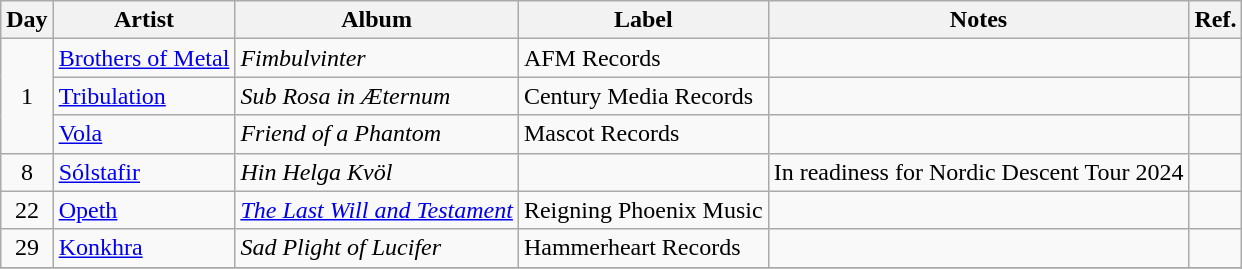<table class="wikitable" id="table_November">
<tr>
<th>Day</th>
<th>Artist</th>
<th>Album</th>
<th>Label</th>
<th>Notes</th>
<th>Ref.</th>
</tr>
<tr>
<td style="text-align:center;" rowspan="3">1</td>
<td><a href='#'>Brothers of Metal</a></td>
<td><em>Fimbulvinter</em></td>
<td>AFM Records</td>
<td></td>
<td></td>
</tr>
<tr>
<td><a href='#'>Tribulation</a></td>
<td><em>Sub Rosa in Æternum</em></td>
<td>Century Media Records</td>
<td></td>
<td></td>
</tr>
<tr>
<td><a href='#'>Vola</a></td>
<td><em>Friend of a Phantom</em></td>
<td>Mascot Records</td>
<td></td>
<td></td>
</tr>
<tr>
<td style="text-align:center;" rowspan="1">8</td>
<td><a href='#'>Sólstafir</a></td>
<td><em>Hin Helga Kvöl</em></td>
<td></td>
<td>In readiness for Nordic Descent Tour 2024</td>
<td></td>
</tr>
<tr>
<td style="text-align:center;" rowspan="1">22</td>
<td><a href='#'>Opeth</a></td>
<td><em><a href='#'>The Last Will and Testament</a></em></td>
<td>Reigning Phoenix Music</td>
<td></td>
<td></td>
</tr>
<tr>
<td style="text-align:center;" rowspan="1">29</td>
<td><a href='#'>Konkhra</a></td>
<td><em>Sad Plight of Lucifer</em></td>
<td>Hammerheart Records</td>
<td></td>
<td></td>
</tr>
<tr>
</tr>
</table>
